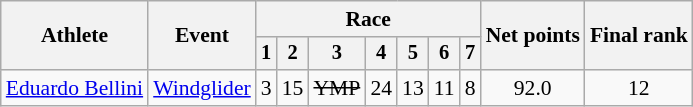<table class="wikitable" style="font-size:90%">
<tr>
<th rowspan="2">Athlete</th>
<th rowspan="2">Event</th>
<th colspan=7>Race</th>
<th rowspan=2>Net points</th>
<th rowspan=2>Final rank</th>
</tr>
<tr style="font-size:95%">
<th>1</th>
<th>2</th>
<th>3</th>
<th>4</th>
<th>5</th>
<th>6</th>
<th>7</th>
</tr>
<tr align=center>
<td align=left><a href='#'>Eduardo Bellini</a></td>
<td align=left><a href='#'>Windglider</a></td>
<td>3</td>
<td>15</td>
<td><s>YMP</s></td>
<td>24</td>
<td>13</td>
<td>11</td>
<td>8</td>
<td>92.0</td>
<td>12</td>
</tr>
</table>
